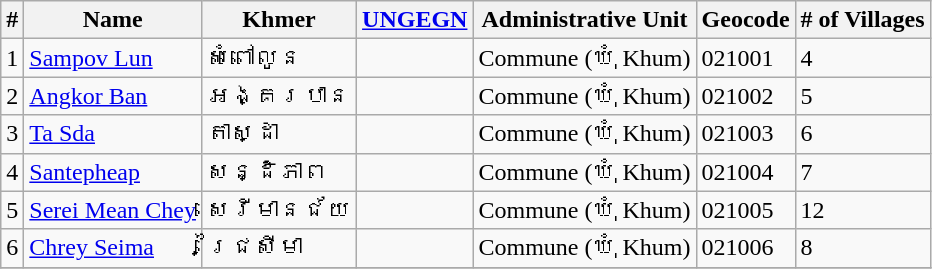<table class="wikitable sortable">
<tr>
<th>#</th>
<th>Name</th>
<th>Khmer</th>
<th><a href='#'>UNGEGN</a></th>
<th>Administrative Unit</th>
<th>Geocode</th>
<th># of Villages</th>
</tr>
<tr>
<td>1</td>
<td><a href='#'>Sampov Lun</a></td>
<td>សំពៅលូន</td>
<td></td>
<td>Commune (ឃុំ Khum)</td>
<td>021001</td>
<td>4</td>
</tr>
<tr>
<td>2</td>
<td><a href='#'>Angkor Ban</a></td>
<td>អង្គរបាន</td>
<td></td>
<td>Commune (ឃុំ Khum)</td>
<td>021002</td>
<td>5</td>
</tr>
<tr>
<td>3</td>
<td><a href='#'>Ta Sda</a></td>
<td>តាស្ដា</td>
<td></td>
<td>Commune (ឃុំ Khum)</td>
<td>021003</td>
<td>6</td>
</tr>
<tr>
<td>4</td>
<td><a href='#'>Santepheap</a></td>
<td>សន្ដិភាព</td>
<td></td>
<td>Commune (ឃុំ Khum)</td>
<td>021004</td>
<td>7</td>
</tr>
<tr>
<td>5</td>
<td><a href='#'>Serei Mean Chey</a></td>
<td>សេរីមានជ័យ</td>
<td></td>
<td>Commune (ឃុំ Khum)</td>
<td>021005</td>
<td>12</td>
</tr>
<tr>
<td>6</td>
<td><a href='#'>Chrey Seima</a></td>
<td>ជ្រៃសីមា</td>
<td></td>
<td>Commune (ឃុំ Khum)</td>
<td>021006</td>
<td>8</td>
</tr>
<tr>
</tr>
</table>
